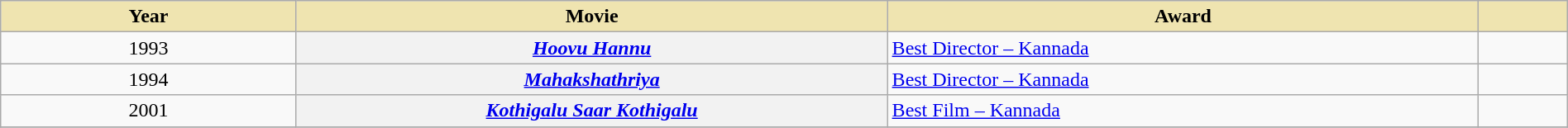<table class="wikitable sortable plainrowheaders" style="width:100%">
<tr>
<th scope="col" style="background-color:#EFE4B0;width:10%;">Year</th>
<th scope="col" style="background-color:#EFE4B0;width:20%;">Movie</th>
<th scope="col" style="background-color:#EFE4B0;width:20%;">Award</th>
<th scope="col" style="background-color:#EFE4B0;width:3%" class="unsortable"></th>
</tr>
<tr>
<td align="center">1993</td>
<th scope="row"><em><a href='#'>Hoovu Hannu</a></em></th>
<td><a href='#'>Best Director – Kannada</a></td>
<td align="center"></td>
</tr>
<tr>
<td align="center">1994</td>
<th scope="row"><em><a href='#'>Mahakshathriya</a></em></th>
<td><a href='#'>Best Director – Kannada</a></td>
<td align="center"></td>
</tr>
<tr>
<td align="center">2001</td>
<th scope="row"><em><a href='#'>Kothigalu Saar Kothigalu</a></em></th>
<td><a href='#'>Best Film – Kannada</a></td>
<td align="center"></td>
</tr>
<tr>
</tr>
</table>
